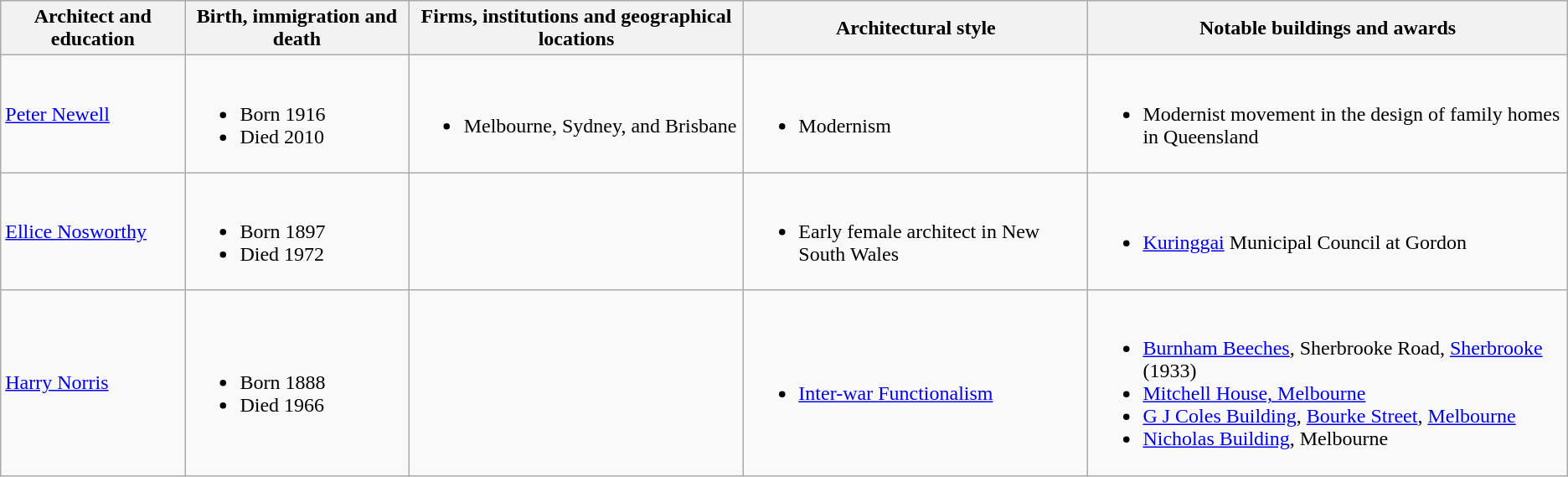<table class="wikitable">
<tr style="background:#efefef;">
<th>Architect and education</th>
<th>Birth, immigration and death</th>
<th>Firms, institutions and geographical locations</th>
<th>Architectural style</th>
<th>Notable buildings and awards</th>
</tr>
<tr>
<td><a href='#'>Peter Newell</a></td>
<td><br><ul><li>Born 1916</li><li>Died 2010</li></ul></td>
<td><br><ul><li>Melbourne, Sydney, and Brisbane</li></ul></td>
<td><br><ul><li>Modernism</li></ul></td>
<td><br><ul><li>Modernist movement in the design of family homes in Queensland</li></ul></td>
</tr>
<tr>
<td><a href='#'>Ellice Nosworthy</a></td>
<td><br><ul><li>Born 1897</li><li>Died 1972</li></ul></td>
<td></td>
<td><br><ul><li>Early female architect in New South Wales</li></ul></td>
<td><br><ul><li><a href='#'>Kuringgai</a> Municipal Council at Gordon</li></ul></td>
</tr>
<tr>
<td><a href='#'>Harry Norris</a></td>
<td><br><ul><li>Born 1888</li><li>Died 1966</li></ul></td>
<td></td>
<td><br><ul><li><a href='#'>Inter-war Functionalism</a></li></ul></td>
<td><br><ul><li><a href='#'>Burnham Beeches</a>, Sherbrooke Road, <a href='#'>Sherbrooke</a> (1933)</li><li><a href='#'>Mitchell House, Melbourne</a></li><li><a href='#'>G J Coles Building</a>, <a href='#'>Bourke Street</a>, <a href='#'>Melbourne</a></li><li><a href='#'>Nicholas Building</a>, Melbourne</li></ul></td>
</tr>
</table>
